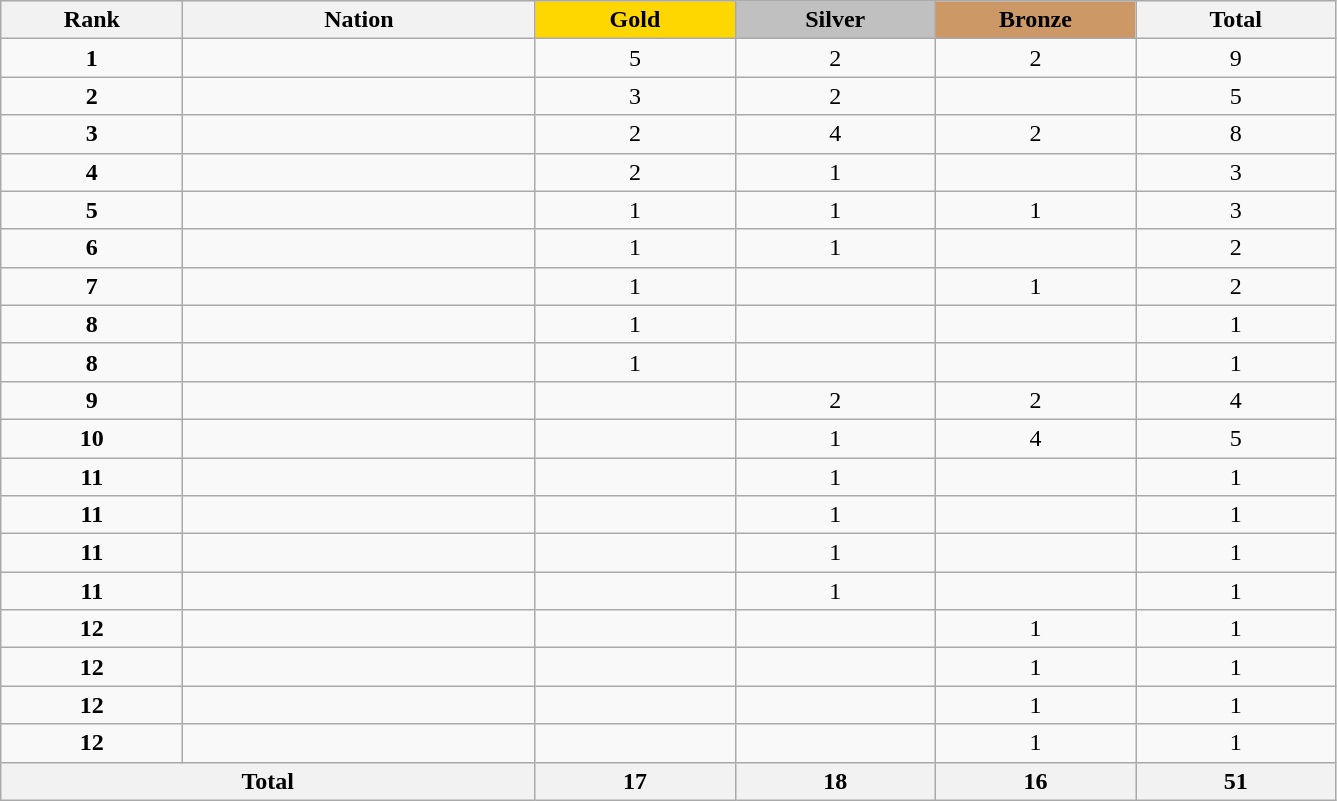<table class="wikitable collapsible autocollapse plainrowheaders" width=70.5% style="text-align:center;">
<tr style="background-color:#EDEDED;">
<th width=100px class="hintergrundfarbe5">Rank</th>
<th width=200px class="hintergrundfarbe6">Nation</th>
<th style="background:    gold; width:15%">Gold</th>
<th style="background:  silver; width:15%">Silver</th>
<th style="background: #CC9966; width:15%">Bronze</th>
<th class="hintergrundfarbe6" style="width:15%">Total</th>
</tr>
<tr>
<td><strong>1</strong></td>
<td align=left></td>
<td>5</td>
<td>2</td>
<td>2</td>
<td>9</td>
</tr>
<tr>
<td><strong>2</strong></td>
<td align=left></td>
<td>3</td>
<td>2</td>
<td></td>
<td>5</td>
</tr>
<tr>
<td><strong>3</strong></td>
<td align=left></td>
<td>2</td>
<td>4</td>
<td>2</td>
<td>8</td>
</tr>
<tr>
<td><strong>4</strong></td>
<td align=left></td>
<td>2</td>
<td>1</td>
<td></td>
<td>3</td>
</tr>
<tr>
<td><strong>5</strong></td>
<td align=left></td>
<td>1</td>
<td>1</td>
<td>1</td>
<td>3</td>
</tr>
<tr>
<td><strong>6</strong></td>
<td align=left></td>
<td>1</td>
<td>1</td>
<td></td>
<td>2</td>
</tr>
<tr>
<td><strong>7</strong></td>
<td align=left></td>
<td>1</td>
<td></td>
<td>1</td>
<td>2</td>
</tr>
<tr>
<td><strong>8</strong></td>
<td align=left></td>
<td>1</td>
<td></td>
<td></td>
<td>1</td>
</tr>
<tr>
<td><strong>8</strong></td>
<td align=left></td>
<td>1</td>
<td></td>
<td></td>
<td>1</td>
</tr>
<tr>
<td><strong>9</strong></td>
<td align=left></td>
<td></td>
<td>2</td>
<td>2</td>
<td>4</td>
</tr>
<tr>
<td><strong>10</strong></td>
<td align=left></td>
<td></td>
<td>1</td>
<td>4</td>
<td>5</td>
</tr>
<tr>
<td><strong>11</strong></td>
<td align=left></td>
<td></td>
<td>1</td>
<td></td>
<td>1</td>
</tr>
<tr>
<td><strong>11</strong></td>
<td align=left></td>
<td></td>
<td>1</td>
<td></td>
<td>1</td>
</tr>
<tr>
<td><strong>11</strong></td>
<td align=left></td>
<td></td>
<td>1</td>
<td></td>
<td>1</td>
</tr>
<tr>
<td><strong>11</strong></td>
<td align=left></td>
<td></td>
<td>1</td>
<td></td>
<td>1</td>
</tr>
<tr>
<td><strong>12</strong></td>
<td align=left></td>
<td></td>
<td></td>
<td>1</td>
<td>1</td>
</tr>
<tr>
<td><strong>12</strong></td>
<td align=left></td>
<td></td>
<td></td>
<td>1</td>
<td>1</td>
</tr>
<tr>
<td><strong>12</strong></td>
<td align=left></td>
<td></td>
<td></td>
<td>1</td>
<td>1</td>
</tr>
<tr>
<td><strong>12</strong></td>
<td align=left></td>
<td></td>
<td></td>
<td>1</td>
<td>1</td>
</tr>
<tr>
<th colspan=2>Total</th>
<th>17</th>
<th>18</th>
<th>16</th>
<th>51</th>
</tr>
</table>
